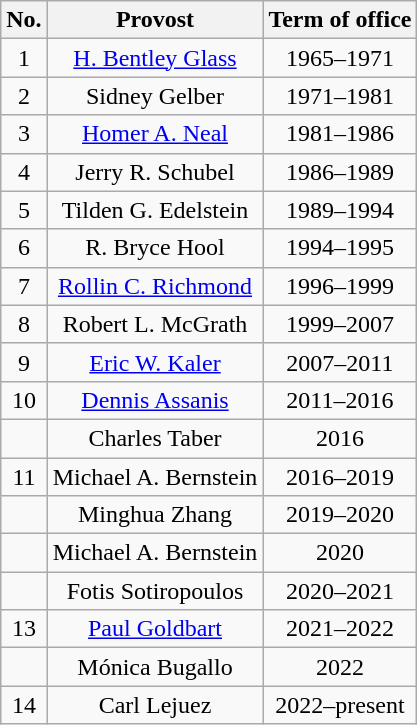<table class="wikitable" style="text-align: center;">
<tr>
<th>No.</th>
<th>Provost</th>
<th>Term of office</th>
</tr>
<tr>
<td>1</td>
<td><a href='#'>H. Bentley Glass</a></td>
<td>1965–1971<br></td>
</tr>
<tr>
<td>2</td>
<td>Sidney Gelber</td>
<td>1971–1981<br></td>
</tr>
<tr>
<td>3</td>
<td><a href='#'>Homer A. Neal</a></td>
<td>1981–1986<br></td>
</tr>
<tr>
<td>4</td>
<td>Jerry R. Schubel</td>
<td>1986–1989<br></td>
</tr>
<tr>
<td>5</td>
<td>Tilden G. Edelstein</td>
<td>1989–1994<br></td>
</tr>
<tr>
<td>6</td>
<td>R. Bryce Hool</td>
<td>1994–1995<br></td>
</tr>
<tr>
<td>7</td>
<td><a href='#'>Rollin C. Richmond</a></td>
<td>1996–1999<br></td>
</tr>
<tr>
<td>8</td>
<td>Robert L. McGrath</td>
<td>1999–2007<br></td>
</tr>
<tr>
<td>9</td>
<td><a href='#'>Eric W. Kaler</a></td>
<td>2007–2011<br></td>
</tr>
<tr>
<td>10</td>
<td><a href='#'>Dennis Assanis</a></td>
<td>2011–2016<br></td>
</tr>
<tr>
<td></td>
<td>Charles Taber<br></td>
<td>2016<br></td>
</tr>
<tr>
<td>11</td>
<td>Michael A. Bernstein</td>
<td>2016–2019<br></td>
</tr>
<tr>
<td></td>
<td>Minghua Zhang<br></td>
<td>2019–2020<br></td>
</tr>
<tr>
<td></td>
<td>Michael A. Bernstein</td>
<td>2020<br></td>
</tr>
<tr>
<td></td>
<td>Fotis Sotiropoulos<br></td>
<td>2020–2021<br></td>
</tr>
<tr>
<td>13</td>
<td><a href='#'>Paul Goldbart</a></td>
<td>2021–2022<br></td>
</tr>
<tr>
<td></td>
<td>Mónica Bugallo<br></td>
<td>2022<br></td>
</tr>
<tr>
<td>14</td>
<td>Carl Lejuez</td>
<td>2022–present<br></td>
</tr>
</table>
